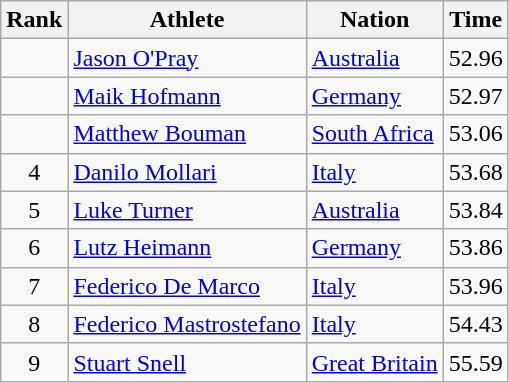<table class="wikitable sortable" style="text-align:center">
<tr>
<th>Rank</th>
<th>Athlete</th>
<th>Nation</th>
<th>Time</th>
</tr>
<tr>
<td></td>
<td align=left><a href='#'>Jason O'Pray</a></td>
<td align=left> <a href='#'>Australia</a></td>
<td>52.96</td>
</tr>
<tr>
<td></td>
<td align=left><a href='#'>Maik Hofmann</a></td>
<td align=left> <a href='#'>Germany</a></td>
<td>52.97</td>
</tr>
<tr>
<td></td>
<td align=left><a href='#'>Matthew Bouman</a></td>
<td align=left> <a href='#'>South Africa</a></td>
<td>53.06</td>
</tr>
<tr>
<td>4</td>
<td align=left><a href='#'>Danilo Mollari</a></td>
<td align=left> <a href='#'>Italy</a></td>
<td>53.68</td>
</tr>
<tr>
<td>5</td>
<td align=left><a href='#'>Luke Turner</a></td>
<td align=left> <a href='#'>Australia</a></td>
<td>53.84</td>
</tr>
<tr>
<td>6</td>
<td align=left><a href='#'>Lutz Heimann</a></td>
<td align=left> <a href='#'>Germany</a></td>
<td>53.86</td>
</tr>
<tr>
<td>7</td>
<td align=left><a href='#'>Federico De Marco</a></td>
<td align=left> <a href='#'>Italy</a></td>
<td>53.96</td>
</tr>
<tr>
<td>8</td>
<td align=left><a href='#'>Federico Mastrostefano</a></td>
<td align=left> <a href='#'>Italy</a></td>
<td>54.43</td>
</tr>
<tr>
<td>9</td>
<td align=left><a href='#'>Stuart Snell</a></td>
<td align=left> <a href='#'>Great Britain</a></td>
<td>55.59</td>
</tr>
</table>
